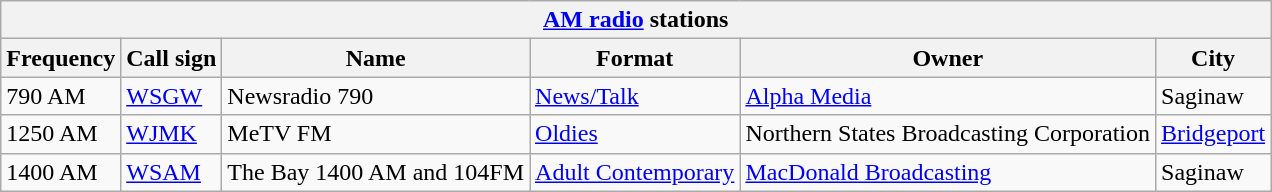<table class="wikitable">
<tr>
<th style="text-align:center;" colspan="6"><a href='#'>AM radio</a> stations</th>
</tr>
<tr>
<th>Frequency</th>
<th>Call sign</th>
<th>Name</th>
<th>Format</th>
<th>Owner</th>
<th>City</th>
</tr>
<tr>
<td>790 AM</td>
<td><a href='#'>WSGW</a></td>
<td>Newsradio 790</td>
<td><a href='#'>News/Talk</a></td>
<td><a href='#'>Alpha Media</a></td>
<td>Saginaw</td>
</tr>
<tr>
<td>1250 AM</td>
<td><a href='#'>WJMK</a></td>
<td>MeTV FM</td>
<td><a href='#'>Oldies</a></td>
<td>Northern States Broadcasting Corporation</td>
<td><a href='#'>Bridgeport</a></td>
</tr>
<tr>
<td>1400 AM</td>
<td><a href='#'>WSAM</a></td>
<td>The Bay 1400 AM and 104FM</td>
<td><a href='#'>Adult Contemporary</a></td>
<td><a href='#'>MacDonald Broadcasting</a></td>
<td>Saginaw</td>
</tr>
</table>
